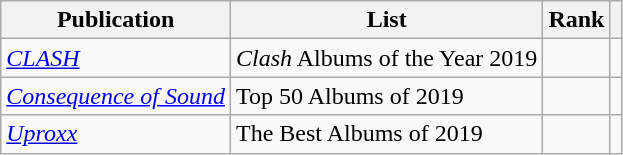<table class="sortable wikitable">
<tr>
<th>Publication</th>
<th>List</th>
<th>Rank</th>
<th class="unsortable"></th>
</tr>
<tr>
<td><em><a href='#'>CLASH</a></em></td>
<td><em>Clash</em> Albums of the Year 2019</td>
<td></td>
<td></td>
</tr>
<tr>
<td><em><a href='#'>Consequence of Sound</a></em></td>
<td>Top 50 Albums of 2019</td>
<td></td>
<td></td>
</tr>
<tr>
<td><em><a href='#'>Uproxx</a></em></td>
<td>The Best Albums of 2019</td>
<td></td>
<td></td>
</tr>
</table>
